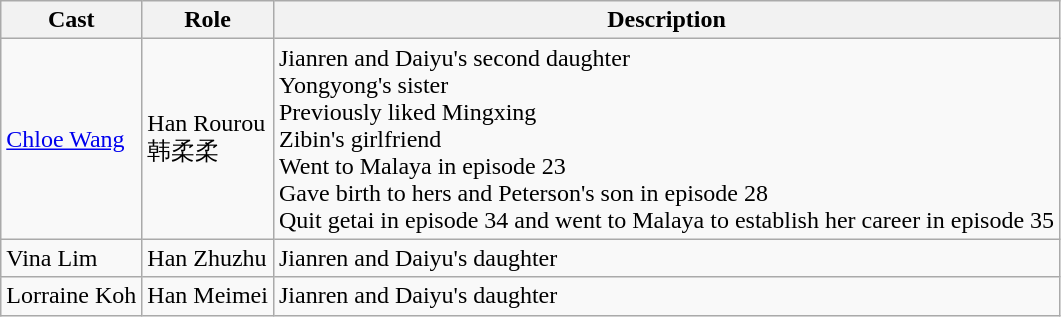<table class="wikitable">
<tr>
<th>Cast</th>
<th>Role</th>
<th>Description</th>
</tr>
<tr>
<td><a href='#'>Chloe Wang</a></td>
<td>Han Rourou<br>韩柔柔</td>
<td>Jianren and Daiyu's second daughter<br>Yongyong's sister<br>Previously liked Mingxing<br>Zibin's girlfriend<br>Went to Malaya in episode 23<br>Gave birth to hers and Peterson's son in episode 28<br>Quit getai in episode 34 and went to Malaya to establish her career in episode 35</td>
</tr>
<tr>
<td>Vina Lim</td>
<td>Han Zhuzhu</td>
<td>Jianren and Daiyu's daughter</td>
</tr>
<tr>
<td>Lorraine Koh</td>
<td>Han Meimei</td>
<td>Jianren and Daiyu's daughter</td>
</tr>
</table>
